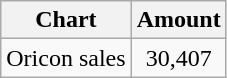<table class="wikitable sortable" style="text-align: center;">
<tr>
<th>Chart</th>
<th>Amount</th>
</tr>
<tr>
<td>Oricon sales</td>
<td>30,407</td>
</tr>
</table>
